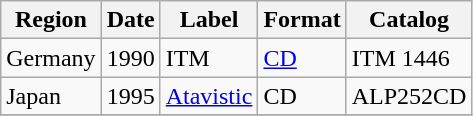<table class="wikitable">
<tr>
<th>Region</th>
<th>Date</th>
<th>Label</th>
<th>Format</th>
<th>Catalog</th>
</tr>
<tr>
<td>Germany</td>
<td>1990</td>
<td>ITM</td>
<td><a href='#'>CD</a></td>
<td>ITM 1446</td>
</tr>
<tr>
<td>Japan</td>
<td>1995</td>
<td><a href='#'>Atavistic</a></td>
<td>CD</td>
<td>ALP252CD</td>
</tr>
<tr>
</tr>
</table>
